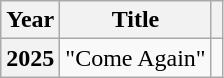<table class="wikitable plainrowheaders sortable">
<tr>
<th scope="col">Year</th>
<th scope="col">Title</th>
<th scope="col" class="unsortable"></th>
</tr>
<tr>
<th scope="row">2025</th>
<td>"Come Again"</td>
<td></td>
</tr>
</table>
